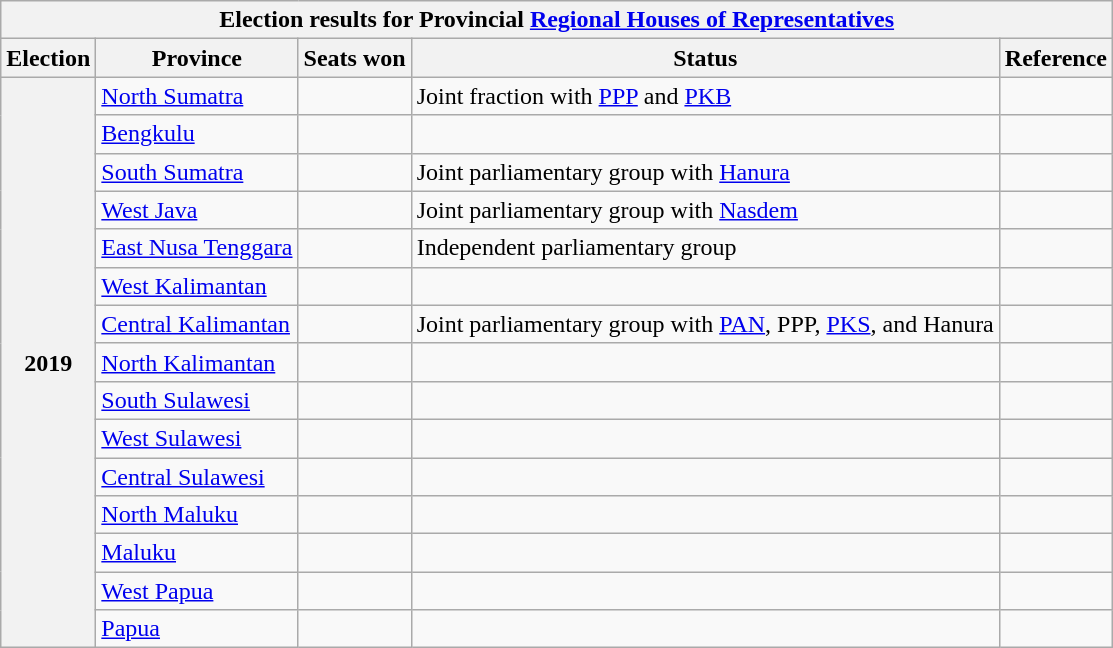<table class="wikitable">
<tr>
<th colspan=5>Election results for Provincial <a href='#'>Regional Houses of Representatives</a></th>
</tr>
<tr>
<th>Election</th>
<th>Province</th>
<th>Seats won</th>
<th>Status</th>
<th>Reference</th>
</tr>
<tr>
<th rowspan=15>2019</th>
<td><a href='#'>North Sumatra</a></td>
<td></td>
<td>Joint fraction with <a href='#'>PPP</a> and <a href='#'>PKB</a></td>
<td></td>
</tr>
<tr>
<td><a href='#'>Bengkulu</a></td>
<td></td>
<td></td>
<td></td>
</tr>
<tr>
<td><a href='#'>South Sumatra</a></td>
<td></td>
<td>Joint parliamentary group with <a href='#'>Hanura</a></td>
<td></td>
</tr>
<tr>
<td><a href='#'>West Java</a></td>
<td></td>
<td>Joint parliamentary group with <a href='#'>Nasdem</a></td>
<td></td>
</tr>
<tr>
<td><a href='#'>East Nusa Tenggara</a></td>
<td></td>
<td>Independent parliamentary group</td>
<td></td>
</tr>
<tr>
<td><a href='#'>West Kalimantan</a></td>
<td></td>
<td></td>
<td></td>
</tr>
<tr>
<td><a href='#'>Central Kalimantan</a></td>
<td></td>
<td>Joint parliamentary group with <a href='#'>PAN</a>, PPP, <a href='#'>PKS</a>, and Hanura</td>
<td></td>
</tr>
<tr>
<td><a href='#'>North Kalimantan</a></td>
<td></td>
<td></td>
<td></td>
</tr>
<tr>
<td><a href='#'>South Sulawesi</a></td>
<td></td>
<td></td>
<td></td>
</tr>
<tr>
<td><a href='#'>West Sulawesi</a></td>
<td></td>
<td></td>
<td></td>
</tr>
<tr>
<td><a href='#'>Central Sulawesi</a></td>
<td></td>
<td></td>
<td></td>
</tr>
<tr>
<td><a href='#'>North Maluku</a></td>
<td></td>
<td></td>
<td></td>
</tr>
<tr>
<td><a href='#'>Maluku</a></td>
<td></td>
<td></td>
<td></td>
</tr>
<tr>
<td><a href='#'>West Papua</a></td>
<td></td>
<td></td>
<td></td>
</tr>
<tr>
<td><a href='#'>Papua</a></td>
<td></td>
<td></td>
<td></td>
</tr>
</table>
